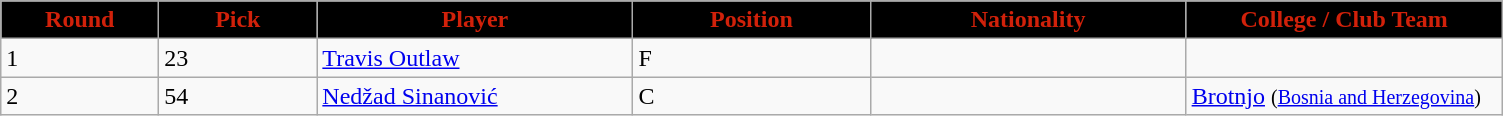<table class="wikitable sortable sortable">
<tr>
<th style="background:#000000; color:#D1210A"  width="10%">Round</th>
<th style="background:#000000; color:#D1210A"  width="10%">Pick</th>
<th style="background:#000000; color:#D1210A"  width="20%">Player</th>
<th style="background:#000000; color:#D1210A"  width="15%">Position</th>
<th style="background:#000000; color:#D1210A"  width="20%">Nationality</th>
<th style="background:#000000; color:#D1210A"  width="20%">College / Club Team</th>
</tr>
<tr>
<td>1</td>
<td>23</td>
<td><a href='#'>Travis Outlaw</a></td>
<td>F</td>
<td></td>
<td></td>
</tr>
<tr>
<td>2</td>
<td>54</td>
<td><a href='#'>Nedžad Sinanović</a></td>
<td>C</td>
<td></td>
<td><a href='#'>Brotnjo</a> <small>(<a href='#'>Bosnia and Herzegovina</a>)</small></td>
</tr>
</table>
